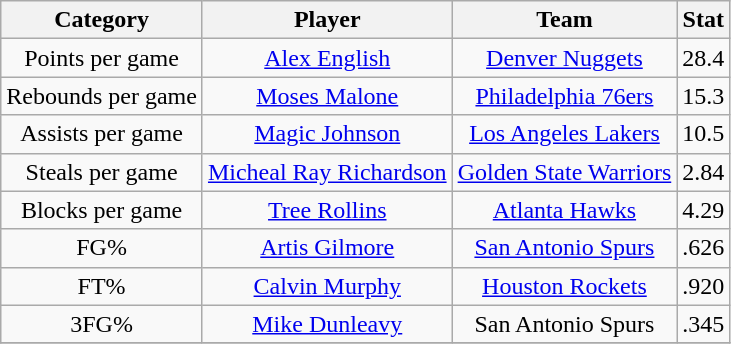<table class="wikitable" style="text-align:center">
<tr>
<th>Category</th>
<th>Player</th>
<th>Team</th>
<th>Stat</th>
</tr>
<tr>
<td>Points per game</td>
<td><a href='#'>Alex English</a></td>
<td><a href='#'>Denver Nuggets</a></td>
<td>28.4</td>
</tr>
<tr>
<td>Rebounds per game</td>
<td><a href='#'>Moses Malone</a></td>
<td><a href='#'>Philadelphia 76ers</a></td>
<td>15.3</td>
</tr>
<tr>
<td>Assists per game</td>
<td><a href='#'>Magic Johnson</a></td>
<td><a href='#'>Los Angeles Lakers</a></td>
<td>10.5</td>
</tr>
<tr>
<td>Steals per game</td>
<td><a href='#'>Micheal Ray Richardson</a></td>
<td><a href='#'>Golden State Warriors</a></td>
<td>2.84</td>
</tr>
<tr>
<td>Blocks per game</td>
<td><a href='#'>Tree Rollins</a></td>
<td><a href='#'>Atlanta Hawks</a></td>
<td>4.29</td>
</tr>
<tr>
<td>FG%</td>
<td><a href='#'>Artis Gilmore</a></td>
<td><a href='#'>San Antonio Spurs</a></td>
<td>.626</td>
</tr>
<tr>
<td>FT%</td>
<td><a href='#'>Calvin Murphy</a></td>
<td><a href='#'>Houston Rockets</a></td>
<td>.920</td>
</tr>
<tr>
<td>3FG%</td>
<td><a href='#'>Mike Dunleavy</a></td>
<td>San Antonio Spurs</td>
<td>.345</td>
</tr>
<tr>
</tr>
</table>
